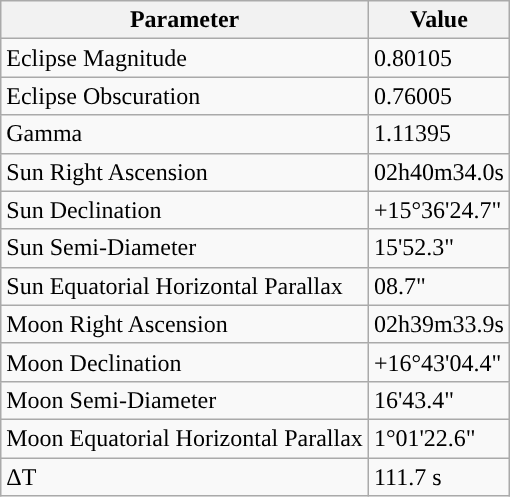<table class="wikitable">
<tr>
<th>Parameter</th>
<th>Value</th>
</tr>
<tr>
<td>Eclipse Magnitude</td>
<td>0.80105</td>
</tr>
<tr>
<td>Eclipse Obscuration</td>
<td>0.76005</td>
</tr>
<tr>
<td>Gamma</td>
<td>1.11395</td>
</tr>
<tr>
<td>Sun Right Ascension</td>
<td>02h40m34.0s</td>
</tr>
<tr>
<td>Sun Declination</td>
<td>+15°36'24.7"</td>
</tr>
<tr>
<td>Sun Semi-Diameter</td>
<td>15'52.3"</td>
</tr>
<tr>
<td>Sun Equatorial Horizontal Parallax</td>
<td>08.7"</td>
</tr>
<tr>
<td>Moon Right Ascension</td>
<td>02h39m33.9s</td>
</tr>
<tr>
<td>Moon Declination</td>
<td>+16°43'04.4"</td>
</tr>
<tr>
<td>Moon Semi-Diameter</td>
<td>16'43.4"</td>
</tr>
<tr>
<td>Moon Equatorial Horizontal Parallax</td>
<td>1°01'22.6"</td>
</tr>
<tr>
<td>ΔT</td>
<td>111.7 s</td>
</tr>
</table>
